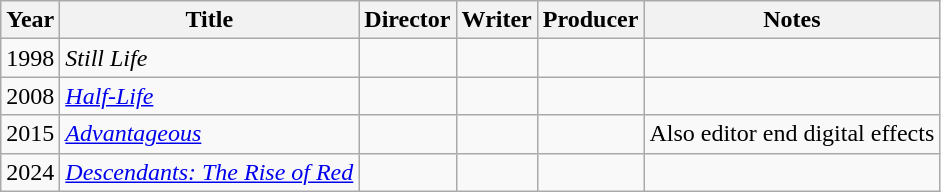<table class="wikitable">
<tr>
<th>Year</th>
<th>Title</th>
<th>Director</th>
<th>Writer</th>
<th>Producer</th>
<th>Notes</th>
</tr>
<tr>
<td>1998</td>
<td><em>Still Life</em></td>
<td></td>
<td></td>
<td></td>
<td></td>
</tr>
<tr>
<td>2008</td>
<td><em><a href='#'>Half-Life</a></em></td>
<td></td>
<td></td>
<td></td>
<td></td>
</tr>
<tr>
<td>2015</td>
<td><em><a href='#'>Advantageous</a></em></td>
<td></td>
<td></td>
<td></td>
<td>Also editor end digital effects</td>
</tr>
<tr>
<td>2024</td>
<td><em><a href='#'>Descendants: The Rise of Red</a></em></td>
<td></td>
<td></td>
<td></td>
<td></td>
</tr>
</table>
